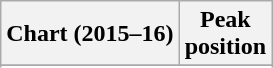<table class="wikitable sortable">
<tr>
<th>Chart (2015–16)</th>
<th>Peak<br>position</th>
</tr>
<tr>
</tr>
<tr>
</tr>
</table>
